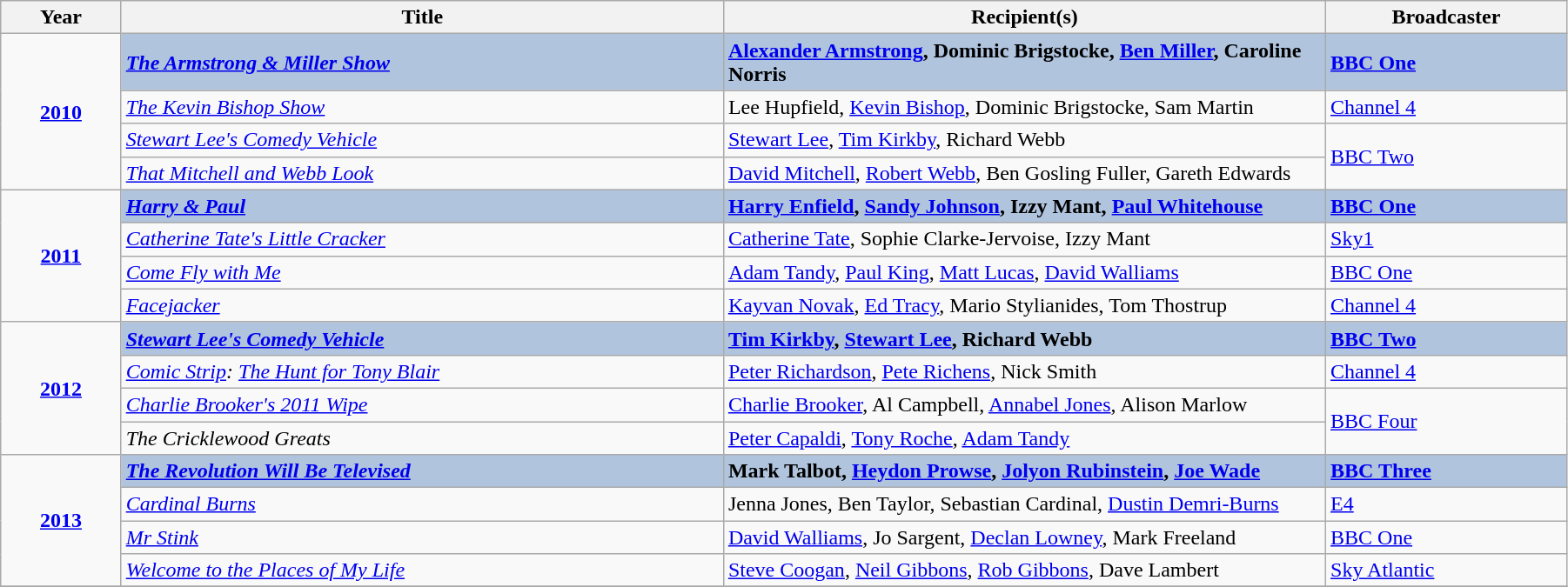<table class="wikitable" width="95%">
<tr>
<th width=5%>Year</th>
<th width=25%>Title</th>
<th width=25%><strong>Recipient(s)</strong></th>
<th width=10%><strong>Broadcaster</strong></th>
</tr>
<tr>
<td rowspan="4" style="text-align:center;"><strong><a href='#'>2010</a></strong></td>
<td style="background:#B0C4DE;"><strong><em><a href='#'>The Armstrong & Miller Show</a></em></strong></td>
<td style="background:#B0C4DE;"><strong><a href='#'>Alexander Armstrong</a>, Dominic Brigstocke, <a href='#'>Ben Miller</a>, Caroline Norris</strong></td>
<td style="background:#B0C4DE;"><strong><a href='#'>BBC One</a></strong></td>
</tr>
<tr>
<td><em><a href='#'>The Kevin Bishop Show</a></em></td>
<td>Lee Hupfield, <a href='#'>Kevin Bishop</a>, Dominic Brigstocke, Sam Martin</td>
<td><a href='#'>Channel 4</a></td>
</tr>
<tr>
<td><em><a href='#'>Stewart Lee's Comedy Vehicle</a></em></td>
<td><a href='#'>Stewart Lee</a>, <a href='#'>Tim Kirkby</a>, Richard Webb</td>
<td rowspan="2"><a href='#'>BBC Two</a></td>
</tr>
<tr>
<td><em><a href='#'>That Mitchell and Webb Look</a></em></td>
<td><a href='#'>David Mitchell</a>, <a href='#'>Robert Webb</a>, Ben Gosling Fuller, Gareth Edwards</td>
</tr>
<tr>
<td rowspan="4" style="text-align:center;"><strong><a href='#'>2011</a></strong></td>
<td style="background:#B0C4DE;"><strong><em><a href='#'>Harry & Paul</a></em></strong></td>
<td style="background:#B0C4DE;"><strong><a href='#'>Harry Enfield</a>, <a href='#'>Sandy Johnson</a>, Izzy Mant, <a href='#'>Paul Whitehouse</a></strong></td>
<td style="background:#B0C4DE;"><strong><a href='#'>BBC One</a></strong></td>
</tr>
<tr>
<td><em><a href='#'>Catherine Tate's Little Cracker</a></em></td>
<td><a href='#'>Catherine Tate</a>, Sophie Clarke-Jervoise, Izzy Mant</td>
<td><a href='#'>Sky1</a></td>
</tr>
<tr>
<td><em><a href='#'>Come Fly with Me</a></em></td>
<td><a href='#'>Adam Tandy</a>, <a href='#'>Paul King</a>, <a href='#'>Matt Lucas</a>, <a href='#'>David Walliams</a></td>
<td><a href='#'>BBC One</a></td>
</tr>
<tr>
<td><em><a href='#'>Facejacker</a></em></td>
<td><a href='#'>Kayvan Novak</a>, <a href='#'>Ed Tracy</a>, Mario Stylianides, Tom Thostrup</td>
<td><a href='#'>Channel 4</a></td>
</tr>
<tr>
<td rowspan="4" style="text-align:center;"><strong><a href='#'>2012</a></strong></td>
<td style="background:#B0C4DE;"><strong><em><a href='#'>Stewart Lee's Comedy Vehicle</a></em></strong></td>
<td style="background:#B0C4DE;"><strong><a href='#'>Tim Kirkby</a>, <a href='#'>Stewart Lee</a>, Richard Webb</strong></td>
<td style="background:#B0C4DE;"><strong><a href='#'>BBC Two</a></strong></td>
</tr>
<tr>
<td><em><a href='#'>Comic Strip</a>: <a href='#'>The Hunt for Tony Blair</a></em></td>
<td><a href='#'>Peter Richardson</a>, <a href='#'>Pete Richens</a>, Nick Smith</td>
<td><a href='#'>Channel 4</a></td>
</tr>
<tr>
<td><em><a href='#'>Charlie Brooker's 2011 Wipe</a></em></td>
<td><a href='#'>Charlie Brooker</a>, Al Campbell, <a href='#'>Annabel Jones</a>, Alison Marlow</td>
<td rowspan="2"><a href='#'>BBC Four</a></td>
</tr>
<tr>
<td><em>The Cricklewood Greats</em></td>
<td><a href='#'>Peter Capaldi</a>, <a href='#'>Tony Roche</a>, <a href='#'>Adam Tandy</a></td>
</tr>
<tr>
<td rowspan="4" style="text-align:center;"><strong><a href='#'>2013</a></strong></td>
<td style="background:#B0C4DE;"><strong><em><a href='#'>The Revolution Will Be Televised</a></em></strong></td>
<td style="background:#B0C4DE;"><strong>Mark Talbot, <a href='#'>Heydon Prowse</a>, <a href='#'>Jolyon Rubinstein</a>, <a href='#'>Joe Wade</a></strong></td>
<td style="background:#B0C4DE;"><strong><a href='#'>BBC Three</a></strong></td>
</tr>
<tr>
<td><em><a href='#'>Cardinal Burns</a></em></td>
<td>Jenna Jones, Ben Taylor, Sebastian Cardinal, <a href='#'>Dustin Demri-Burns</a></td>
<td><a href='#'>E4</a></td>
</tr>
<tr>
<td><em><a href='#'>Mr Stink</a></em></td>
<td><a href='#'>David Walliams</a>, Jo Sargent, <a href='#'>Declan Lowney</a>, Mark Freeland</td>
<td><a href='#'>BBC One</a></td>
</tr>
<tr>
<td><em><a href='#'>Welcome to the Places of My Life</a></em></td>
<td><a href='#'>Steve Coogan</a>, <a href='#'>Neil Gibbons</a>, <a href='#'>Rob Gibbons</a>, Dave Lambert</td>
<td><a href='#'>Sky Atlantic</a></td>
</tr>
<tr>
</tr>
</table>
